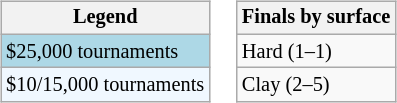<table>
<tr valign=top>
<td><br><table class="wikitable" style=font-size:85%>
<tr>
<th>Legend</th>
</tr>
<tr style="background:lightblue;">
<td>$25,000 tournaments</td>
</tr>
<tr style="background:#f0f8ff;">
<td>$10/15,000 tournaments</td>
</tr>
</table>
</td>
<td><br><table class="wikitable" style=font-size:85%>
<tr>
<th>Finals by surface</th>
</tr>
<tr>
<td>Hard (1–1)</td>
</tr>
<tr>
<td>Clay (2–5)</td>
</tr>
</table>
</td>
</tr>
</table>
